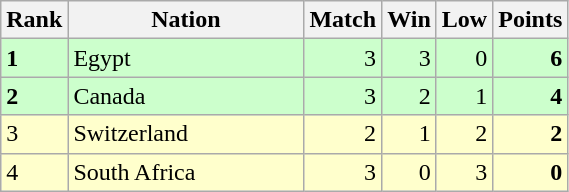<table class="wikitable">
<tr>
<th width=20>Rank</th>
<th width=150>Nation</th>
<th width=20>Match</th>
<th width=20>Win</th>
<th width=20>Low</th>
<th width=20>Points</th>
</tr>
<tr style="text-align:right; background:#cfc;">
<td align="left"><strong>1</strong></td>
<td style="text-align:left;"> Egypt</td>
<td>3</td>
<td>3</td>
<td>0</td>
<td><strong>6</strong></td>
</tr>
<tr style="text-align:right; background:#cfc;">
<td align="left"><strong>2</strong></td>
<td style="text-align:left;"> Canada</td>
<td>3</td>
<td>2</td>
<td>1</td>
<td><strong>4</strong></td>
</tr>
<tr style="text-align:right; background:#ffc;">
<td align="left">3</td>
<td style="text-align:left;"> Switzerland</td>
<td>2</td>
<td>1</td>
<td>2</td>
<td><strong>2</strong></td>
</tr>
<tr style="text-align:right; background:#ffc;">
<td align="left">4</td>
<td style="text-align:left;"> South Africa</td>
<td>3</td>
<td>0</td>
<td>3</td>
<td><strong>0</strong></td>
</tr>
</table>
